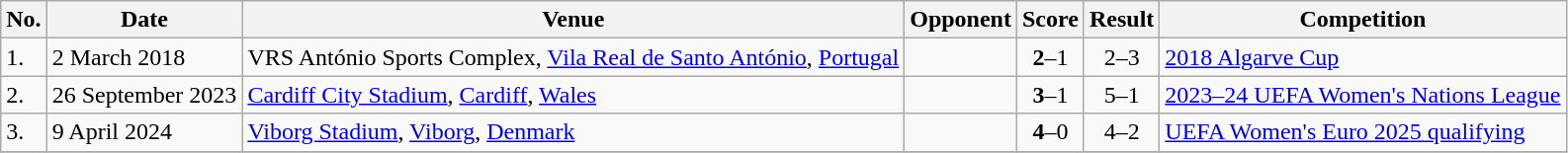<table class="wikitable">
<tr>
<th>No.</th>
<th>Date</th>
<th>Venue</th>
<th>Opponent</th>
<th>Score</th>
<th>Result</th>
<th>Competition</th>
</tr>
<tr>
<td>1.</td>
<td>2 March 2018</td>
<td>VRS António Sports Complex, <a href='#'>Vila Real de Santo António</a>, <a href='#'>Portugal</a></td>
<td></td>
<td align=center><strong>2</strong>–1</td>
<td align=center>2–3</td>
<td><a href='#'>2018 Algarve Cup</a></td>
</tr>
<tr>
<td>2.</td>
<td>26 September 2023</td>
<td><a href='#'>Cardiff City Stadium</a>, <a href='#'>Cardiff</a>, <a href='#'>Wales</a></td>
<td></td>
<td align=center><strong>3</strong>–1</td>
<td align=center>5–1</td>
<td><a href='#'>2023–24 UEFA Women's Nations League</a></td>
</tr>
<tr>
<td>3.</td>
<td>9 April 2024</td>
<td><a href='#'>Viborg Stadium</a>, <a href='#'>Viborg</a>, <a href='#'>Denmark</a></td>
<td></td>
<td align=center><strong>4</strong>–0</td>
<td align=center>4–2</td>
<td><a href='#'>UEFA Women's Euro 2025 qualifying</a></td>
</tr>
<tr>
</tr>
</table>
